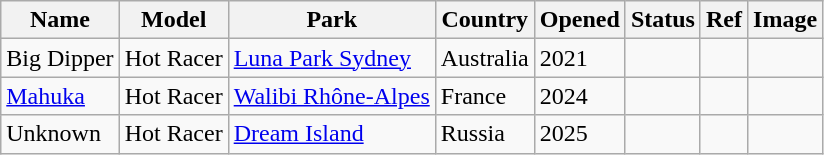<table class="wikitable sortable">
<tr>
<th>Name</th>
<th>Model</th>
<th>Park</th>
<th>Country</th>
<th>Opened</th>
<th>Status</th>
<th class="unsortable">Ref</th>
<th>Image</th>
</tr>
<tr>
<td>Big Dipper</td>
<td>Hot Racer</td>
<td><a href='#'>Luna Park Sydney</a></td>
<td> Australia</td>
<td>2021</td>
<td></td>
<td></td>
<td></td>
</tr>
<tr>
<td><a href='#'>Mahuka</a></td>
<td>Hot Racer</td>
<td><a href='#'>Walibi Rhône-Alpes</a></td>
<td> France</td>
<td>2024</td>
<td></td>
<td></td>
<td></td>
</tr>
<tr>
<td>Unknown</td>
<td>Hot Racer</td>
<td><a href='#'>Dream Island</a></td>
<td> Russia</td>
<td>2025</td>
<td></td>
<td></td>
<td></td>
</tr>
</table>
